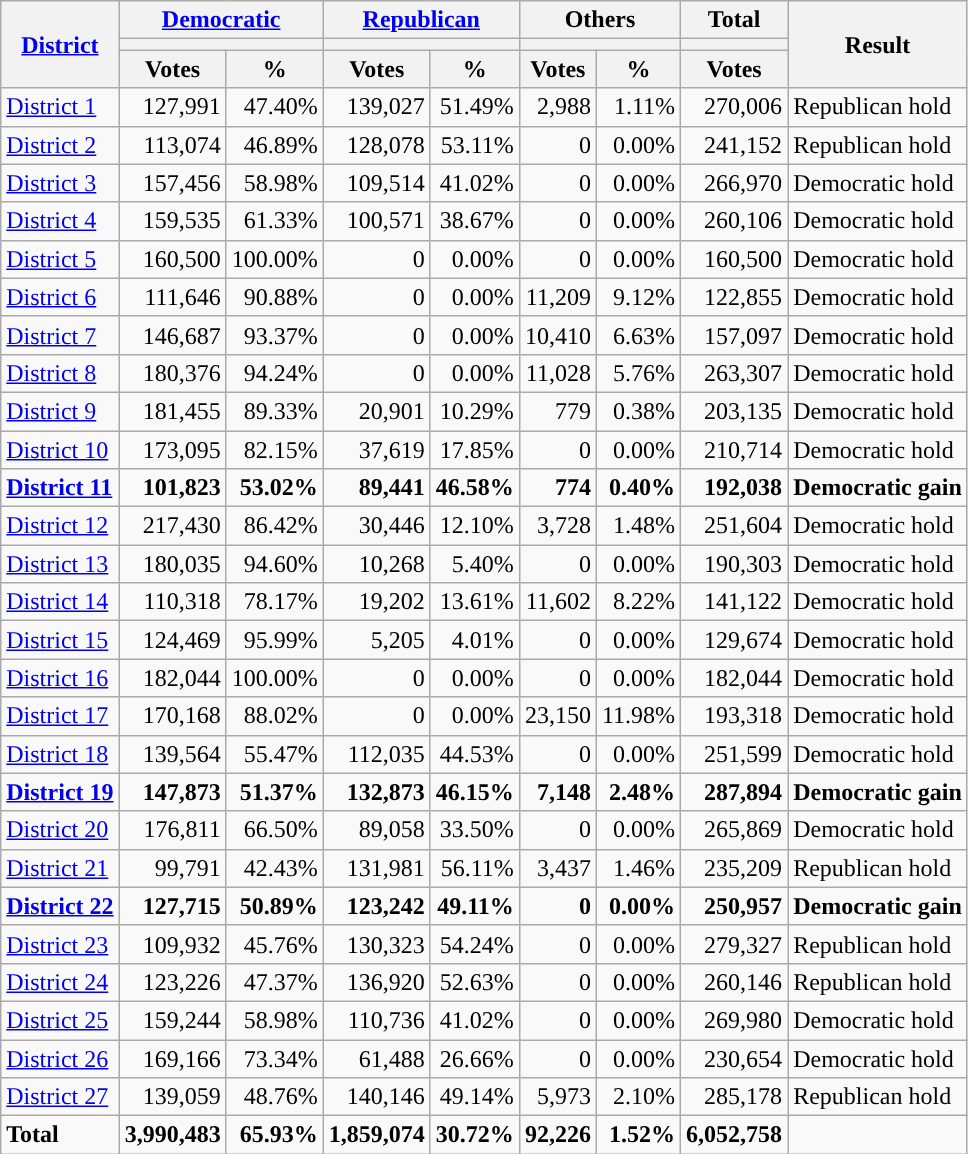<table class="wikitable plainrowheaders sortable" style="font-size:100%; text-align:right;">
<tr>
<th scope=col rowspan=3><a href='#'>District</a></th>
<th scope=col colspan=2><a href='#'>Democratic</a></th>
<th scope=col colspan=2><a href='#'>Republican</a></th>
<th scope=col colspan=2>Others</th>
<th scope=col>Total</th>
<th scope=col rowspan=3>Result</th>
</tr>
<tr>
<th scope=col colspan=2 style="background:"></th>
<th scope=col colspan=2 style="background:"></th>
<th scope=col colspan=2></th>
<th scope=col></th>
</tr>
<tr>
<th scope=col data-sort-type="number">Votes</th>
<th scope=col data-sort-type="number">%</th>
<th scope=col data-sort-type="number">Votes</th>
<th scope=col data-sort-type="number">%</th>
<th scope=col data-sort-type="number">Votes</th>
<th scope=col data-sort-type="number">%</th>
<th scope=col data-sort-type="number">Votes</th>
</tr>
<tr>
<td align=left><a href='#'>District 1</a></td>
<td>127,991</td>
<td>47.40%</td>
<td>139,027</td>
<td>51.49%</td>
<td>2,988</td>
<td>1.11%</td>
<td>270,006</td>
<td align=left>Republican hold</td>
</tr>
<tr>
<td align=left><a href='#'>District 2</a></td>
<td>113,074</td>
<td>46.89%</td>
<td>128,078</td>
<td>53.11%</td>
<td>0</td>
<td>0.00%</td>
<td>241,152</td>
<td align=left>Republican hold</td>
</tr>
<tr>
<td align=left><a href='#'>District 3</a></td>
<td>157,456</td>
<td>58.98%</td>
<td>109,514</td>
<td>41.02%</td>
<td>0</td>
<td>0.00%</td>
<td>266,970</td>
<td align=left>Democratic hold</td>
</tr>
<tr>
<td align=left><a href='#'>District 4</a></td>
<td>159,535</td>
<td>61.33%</td>
<td>100,571</td>
<td>38.67%</td>
<td>0</td>
<td>0.00%</td>
<td>260,106</td>
<td align=left>Democratic hold</td>
</tr>
<tr>
<td align=left><a href='#'>District 5</a></td>
<td>160,500</td>
<td>100.00%</td>
<td>0</td>
<td>0.00%</td>
<td>0</td>
<td>0.00%</td>
<td>160,500</td>
<td align=left>Democratic hold</td>
</tr>
<tr>
<td align=left><a href='#'>District 6</a></td>
<td>111,646</td>
<td>90.88%</td>
<td>0</td>
<td>0.00%</td>
<td>11,209</td>
<td>9.12%</td>
<td>122,855</td>
<td align=left>Democratic hold</td>
</tr>
<tr>
<td align=left><a href='#'>District 7</a></td>
<td>146,687</td>
<td>93.37%</td>
<td>0</td>
<td>0.00%</td>
<td>10,410</td>
<td>6.63%</td>
<td>157,097</td>
<td align=left>Democratic hold</td>
</tr>
<tr>
<td align=left><a href='#'>District 8</a></td>
<td>180,376</td>
<td>94.24%</td>
<td>0</td>
<td>0.00%</td>
<td>11,028</td>
<td>5.76%</td>
<td>263,307</td>
<td align=left>Democratic hold</td>
</tr>
<tr>
<td align=left><a href='#'>District 9</a></td>
<td>181,455</td>
<td>89.33%</td>
<td>20,901</td>
<td>10.29%</td>
<td>779</td>
<td>0.38%</td>
<td>203,135</td>
<td align=left>Democratic hold</td>
</tr>
<tr>
<td align=left><a href='#'>District 10</a></td>
<td>173,095</td>
<td>82.15%</td>
<td>37,619</td>
<td>17.85%</td>
<td>0</td>
<td>0.00%</td>
<td>210,714</td>
<td align=left>Democratic hold</td>
</tr>
<tr>
<td align=left><strong><a href='#'>District 11</a></strong></td>
<td><strong>101,823</strong></td>
<td><strong>53.02%</strong></td>
<td><strong>89,441</strong></td>
<td><strong>46.58%</strong></td>
<td><strong>774</strong></td>
<td><strong>0.40%</strong></td>
<td><strong>192,038</strong></td>
<td align=left><strong>Democratic gain</strong></td>
</tr>
<tr>
<td align=left><a href='#'>District 12</a></td>
<td>217,430</td>
<td>86.42%</td>
<td>30,446</td>
<td>12.10%</td>
<td>3,728</td>
<td>1.48%</td>
<td>251,604</td>
<td align=left>Democratic hold</td>
</tr>
<tr>
<td align=left><a href='#'>District 13</a></td>
<td>180,035</td>
<td>94.60%</td>
<td>10,268</td>
<td>5.40%</td>
<td>0</td>
<td>0.00%</td>
<td>190,303</td>
<td align=left>Democratic hold</td>
</tr>
<tr>
<td align=left><a href='#'>District 14</a></td>
<td>110,318</td>
<td>78.17%</td>
<td>19,202</td>
<td>13.61%</td>
<td>11,602</td>
<td>8.22%</td>
<td>141,122</td>
<td align=left>Democratic hold</td>
</tr>
<tr>
<td align=left><a href='#'>District 15</a></td>
<td>124,469</td>
<td>95.99%</td>
<td>5,205</td>
<td>4.01%</td>
<td>0</td>
<td>0.00%</td>
<td>129,674</td>
<td align=left>Democratic hold</td>
</tr>
<tr>
<td align=left><a href='#'>District 16</a></td>
<td>182,044</td>
<td>100.00%</td>
<td>0</td>
<td>0.00%</td>
<td>0</td>
<td>0.00%</td>
<td>182,044</td>
<td align=left>Democratic hold</td>
</tr>
<tr>
<td align=left><a href='#'>District 17</a></td>
<td>170,168</td>
<td>88.02%</td>
<td>0</td>
<td>0.00%</td>
<td>23,150</td>
<td>11.98%</td>
<td>193,318</td>
<td align=left>Democratic hold</td>
</tr>
<tr>
<td align=left><a href='#'>District 18</a></td>
<td>139,564</td>
<td>55.47%</td>
<td>112,035</td>
<td>44.53%</td>
<td>0</td>
<td>0.00%</td>
<td>251,599</td>
<td align=left>Democratic hold</td>
</tr>
<tr>
<td align=left><strong><a href='#'>District 19</a></strong></td>
<td><strong>147,873</strong></td>
<td><strong>51.37%</strong></td>
<td><strong>132,873</strong></td>
<td><strong>46.15%</strong></td>
<td><strong>7,148</strong></td>
<td><strong>2.48%</strong></td>
<td><strong>287,894</strong></td>
<td align=left><strong>Democratic gain</strong></td>
</tr>
<tr>
<td align=left><a href='#'>District 20</a></td>
<td>176,811</td>
<td>66.50%</td>
<td>89,058</td>
<td>33.50%</td>
<td>0</td>
<td>0.00%</td>
<td>265,869</td>
<td align=left>Democratic hold</td>
</tr>
<tr>
<td align=left><a href='#'>District 21</a></td>
<td>99,791</td>
<td>42.43%</td>
<td>131,981</td>
<td>56.11%</td>
<td>3,437</td>
<td>1.46%</td>
<td>235,209</td>
<td align=left>Republican hold</td>
</tr>
<tr>
<td align=left><strong><a href='#'>District 22</a></strong></td>
<td><strong>127,715</strong></td>
<td><strong>50.89%</strong></td>
<td><strong>123,242</strong></td>
<td><strong>49.11%</strong></td>
<td><strong>0</strong></td>
<td><strong>0.00%</strong></td>
<td><strong>250,957</strong></td>
<td align=left><strong>Democratic gain</strong></td>
</tr>
<tr>
<td align=left><a href='#'>District 23</a></td>
<td>109,932</td>
<td>45.76%</td>
<td>130,323</td>
<td>54.24%</td>
<td>0</td>
<td>0.00%</td>
<td>279,327</td>
<td align=left>Republican hold</td>
</tr>
<tr>
<td align=left><a href='#'>District 24</a></td>
<td>123,226</td>
<td>47.37%</td>
<td>136,920</td>
<td>52.63%</td>
<td>0</td>
<td>0.00%</td>
<td>260,146</td>
<td align=left>Republican hold</td>
</tr>
<tr>
<td align=left><a href='#'>District 25</a></td>
<td>159,244</td>
<td>58.98%</td>
<td>110,736</td>
<td>41.02%</td>
<td>0</td>
<td>0.00%</td>
<td>269,980</td>
<td align=left>Democratic hold</td>
</tr>
<tr>
<td align=left><a href='#'>District 26</a></td>
<td>169,166</td>
<td>73.34%</td>
<td>61,488</td>
<td>26.66%</td>
<td>0</td>
<td>0.00%</td>
<td>230,654</td>
<td align=left>Democratic hold</td>
</tr>
<tr>
<td align=left><a href='#'>District 27</a></td>
<td>139,059</td>
<td>48.76%</td>
<td>140,146</td>
<td>49.14%</td>
<td>5,973</td>
<td>2.10%</td>
<td>285,178</td>
<td align=left>Republican hold</td>
</tr>
<tr class="sortbottom" style="font-weight:bold">
<td align=left>Total</td>
<td>3,990,483</td>
<td>65.93%</td>
<td>1,859,074</td>
<td>30.72%</td>
<td>92,226</td>
<td>1.52%</td>
<td>6,052,758</td>
<td></td>
</tr>
</table>
